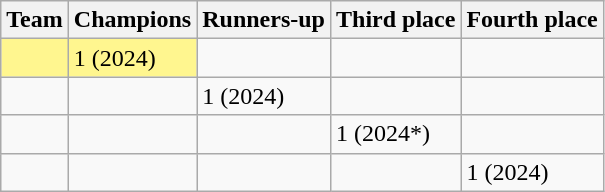<table class="wikitable sortable">
<tr>
<th>Team</th>
<th>Champions</th>
<th>Runners-up</th>
<th>Third place</th>
<th>Fourth place</th>
</tr>
<tr>
<td style=background:#FFF68F></td>
<td style=background:#FFF68F>1 (2024)</td>
<td></td>
<td></td>
<td></td>
</tr>
<tr>
<td></td>
<td></td>
<td>1 (2024)</td>
<td></td>
<td></td>
</tr>
<tr>
<td></td>
<td></td>
<td></td>
<td>1 (2024*)</td>
<td></td>
</tr>
<tr>
<td></td>
<td></td>
<td></td>
<td></td>
<td>1 (2024)</td>
</tr>
</table>
